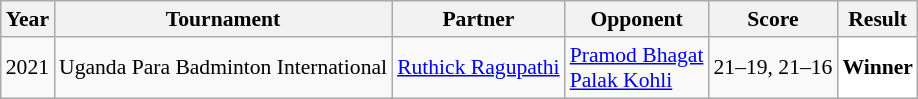<table class="sortable wikitable" style="font-size: 90%;">
<tr>
<th>Year</th>
<th>Tournament</th>
<th>Partner</th>
<th>Opponent</th>
<th>Score</th>
<th>Result</th>
</tr>
<tr>
<td align="center">2021</td>
<td align="left">Uganda Para Badminton International</td>
<td> <a href='#'>Ruthick Ragupathi</a></td>
<td align="left"> <a href='#'>Pramod Bhagat</a><br> <a href='#'>Palak Kohli</a></td>
<td align="left">21–19, 21–16</td>
<td style="text-align:left; background:white"> <strong>Winner</strong></td>
</tr>
</table>
